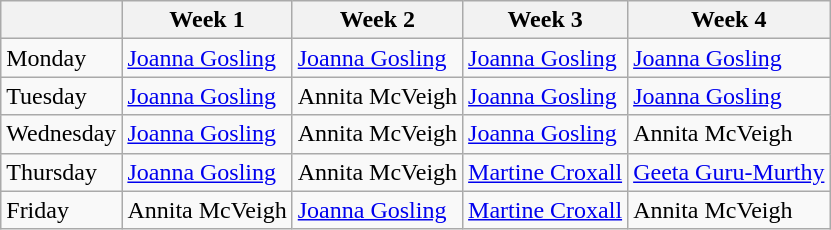<table class="wikitable">
<tr>
<th></th>
<th>Week 1</th>
<th>Week 2</th>
<th>Week 3</th>
<th>Week 4</th>
</tr>
<tr>
<td>Monday</td>
<td><a href='#'>Joanna Gosling</a></td>
<td><a href='#'>Joanna Gosling</a></td>
<td><a href='#'>Joanna Gosling</a></td>
<td><a href='#'>Joanna Gosling</a></td>
</tr>
<tr>
<td>Tuesday</td>
<td><a href='#'>Joanna Gosling</a></td>
<td>Annita McVeigh</td>
<td><a href='#'>Joanna Gosling</a></td>
<td><a href='#'>Joanna Gosling</a></td>
</tr>
<tr>
<td>Wednesday</td>
<td><a href='#'>Joanna Gosling</a></td>
<td>Annita McVeigh</td>
<td><a href='#'>Joanna Gosling</a></td>
<td>Annita McVeigh</td>
</tr>
<tr>
<td>Thursday</td>
<td><a href='#'>Joanna Gosling</a></td>
<td>Annita McVeigh</td>
<td><a href='#'>Martine Croxall</a></td>
<td><a href='#'>Geeta Guru-Murthy</a></td>
</tr>
<tr>
<td>Friday</td>
<td>Annita McVeigh</td>
<td><a href='#'>Joanna Gosling</a></td>
<td><a href='#'>Martine Croxall</a></td>
<td>Annita McVeigh</td>
</tr>
</table>
